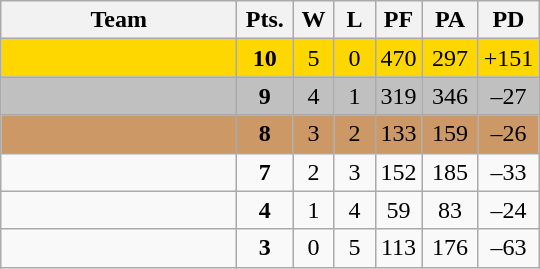<table class=wikitable>
<tr>
<th width=150px>Team</th>
<th width=30px>Pts.</th>
<th width=20px>W</th>
<th width=20px>L</th>
<th width=20px>PF</th>
<th width=30px>PA</th>
<th width=30px>PD</th>
</tr>
<tr align=center bgcolor=gold>
<td align=left></td>
<td><strong>10</strong></td>
<td>5</td>
<td>0</td>
<td>470</td>
<td>297</td>
<td>+151</td>
</tr>
<tr align=center bgcolor=silver>
<td align=left></td>
<td><strong>9</strong></td>
<td>4</td>
<td>1</td>
<td>319</td>
<td>346</td>
<td>–27</td>
</tr>
<tr align=center bgcolor=#cc9966>
<td align=left></td>
<td><strong>8</strong></td>
<td>3</td>
<td>2</td>
<td>133</td>
<td>159</td>
<td>–26</td>
</tr>
<tr align=center>
<td align=left></td>
<td><strong>7</strong></td>
<td>2</td>
<td>3</td>
<td>152</td>
<td>185</td>
<td>–33</td>
</tr>
<tr align=center>
<td align=left></td>
<td><strong>4</strong></td>
<td>1</td>
<td>4</td>
<td>59</td>
<td>83</td>
<td>–24</td>
</tr>
<tr align=center>
<td align=left></td>
<td><strong>3</strong></td>
<td>0</td>
<td>5</td>
<td>113</td>
<td>176</td>
<td>–63</td>
</tr>
</table>
